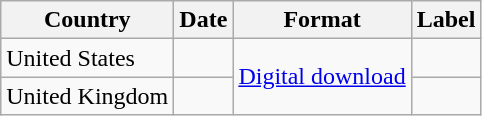<table class="wikitable">
<tr>
<th>Country</th>
<th>Date</th>
<th>Format</th>
<th>Label</th>
</tr>
<tr>
<td>United States</td>
<td></td>
<td rowspan=2><a href='#'>Digital download</a></td>
<td></td>
</tr>
<tr>
<td>United Kingdom</td>
<td></td>
<td></td>
</tr>
</table>
